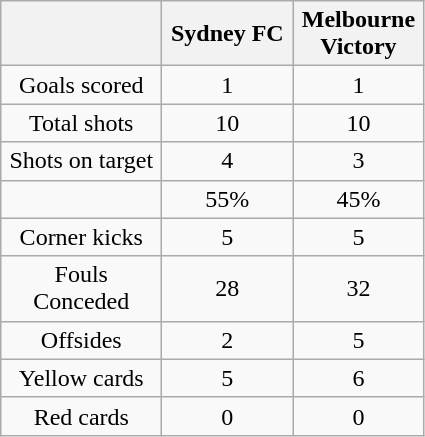<table class="wikitable plainrowheaders" style="text-align:center">
<tr>
<th width=100></th>
<th width=80>Sydney FC</th>
<th width=80>Melbourne Victory</th>
</tr>
<tr>
<td>Goals scored</td>
<td>1</td>
<td>1</td>
</tr>
<tr>
<td>Total shots</td>
<td>10</td>
<td>10</td>
</tr>
<tr>
<td>Shots on target</td>
<td>4</td>
<td>3</td>
</tr>
<tr>
<td></td>
<td>55%</td>
<td>45%</td>
</tr>
<tr>
<td>Corner kicks</td>
<td>5</td>
<td>5</td>
</tr>
<tr>
<td>Fouls Conceded</td>
<td>28</td>
<td>32</td>
</tr>
<tr>
<td>Offsides</td>
<td>2</td>
<td>5</td>
</tr>
<tr>
<td>Yellow cards</td>
<td>5</td>
<td>6</td>
</tr>
<tr>
<td>Red cards</td>
<td>0</td>
<td>0</td>
</tr>
</table>
